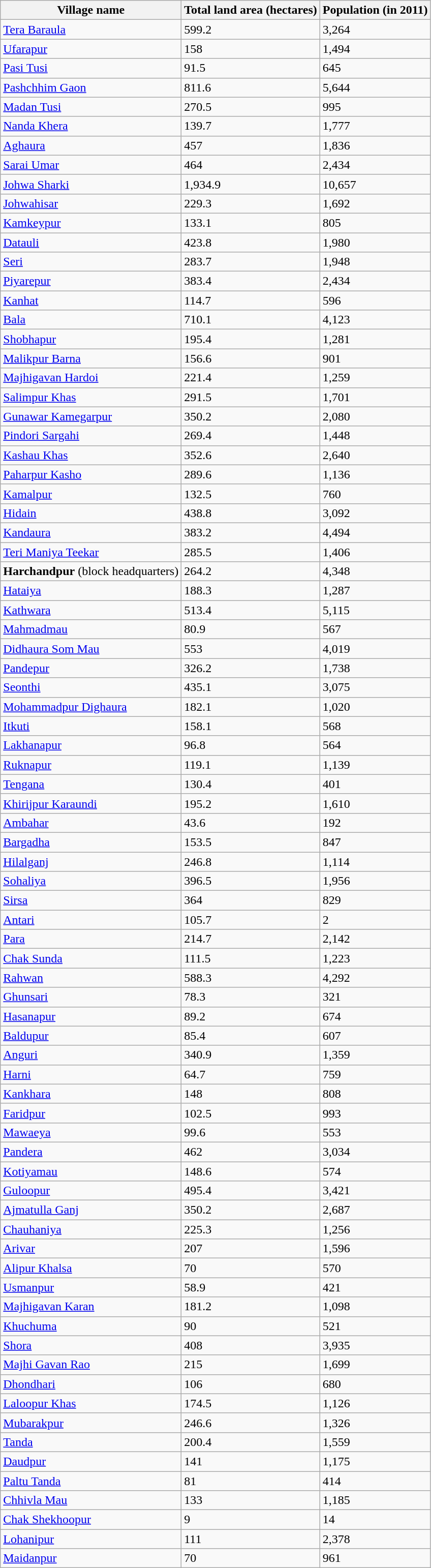<table class="wikitable sortable">
<tr>
<th>Village name</th>
<th>Total land area (hectares)</th>
<th>Population (in 2011)</th>
</tr>
<tr>
<td><a href='#'>Tera Baraula</a></td>
<td>599.2</td>
<td>3,264</td>
</tr>
<tr>
<td><a href='#'>Ufarapur</a></td>
<td>158</td>
<td>1,494</td>
</tr>
<tr>
<td><a href='#'>Pasi Tusi</a></td>
<td>91.5</td>
<td>645</td>
</tr>
<tr>
<td><a href='#'>Pashchhim Gaon</a></td>
<td>811.6</td>
<td>5,644</td>
</tr>
<tr>
<td><a href='#'>Madan Tusi</a></td>
<td>270.5</td>
<td>995</td>
</tr>
<tr>
<td><a href='#'>Nanda Khera</a></td>
<td>139.7</td>
<td>1,777</td>
</tr>
<tr>
<td><a href='#'>Aghaura</a></td>
<td>457</td>
<td>1,836</td>
</tr>
<tr>
<td><a href='#'>Sarai Umar</a></td>
<td>464</td>
<td>2,434</td>
</tr>
<tr>
<td><a href='#'>Johwa Sharki</a></td>
<td>1,934.9</td>
<td>10,657</td>
</tr>
<tr>
<td><a href='#'>Johwahisar</a></td>
<td>229.3</td>
<td>1,692</td>
</tr>
<tr>
<td><a href='#'>Kamkeypur</a></td>
<td>133.1</td>
<td>805</td>
</tr>
<tr>
<td><a href='#'>Datauli</a></td>
<td>423.8</td>
<td>1,980</td>
</tr>
<tr>
<td><a href='#'>Seri</a></td>
<td>283.7</td>
<td>1,948</td>
</tr>
<tr>
<td><a href='#'>Piyarepur</a></td>
<td>383.4</td>
<td>2,434</td>
</tr>
<tr>
<td><a href='#'>Kanhat</a></td>
<td>114.7</td>
<td>596</td>
</tr>
<tr>
<td><a href='#'>Bala</a></td>
<td>710.1</td>
<td>4,123</td>
</tr>
<tr>
<td><a href='#'>Shobhapur</a></td>
<td>195.4</td>
<td>1,281</td>
</tr>
<tr>
<td><a href='#'>Malikpur Barna</a></td>
<td>156.6</td>
<td>901</td>
</tr>
<tr>
<td><a href='#'>Majhigavan Hardoi</a></td>
<td>221.4</td>
<td>1,259</td>
</tr>
<tr>
<td><a href='#'>Salimpur Khas</a></td>
<td>291.5</td>
<td>1,701</td>
</tr>
<tr>
<td><a href='#'>Gunawar Kamegarpur</a></td>
<td>350.2</td>
<td>2,080</td>
</tr>
<tr>
<td><a href='#'>Pindori Sargahi</a></td>
<td>269.4</td>
<td>1,448</td>
</tr>
<tr>
<td><a href='#'>Kashau Khas</a></td>
<td>352.6</td>
<td>2,640</td>
</tr>
<tr>
<td><a href='#'>Paharpur Kasho</a></td>
<td>289.6</td>
<td>1,136</td>
</tr>
<tr>
<td><a href='#'>Kamalpur</a></td>
<td>132.5</td>
<td>760</td>
</tr>
<tr>
<td><a href='#'>Hidain</a></td>
<td>438.8</td>
<td>3,092</td>
</tr>
<tr>
<td><a href='#'>Kandaura</a></td>
<td>383.2</td>
<td>4,494</td>
</tr>
<tr>
<td><a href='#'>Teri Maniya Teekar</a></td>
<td>285.5</td>
<td>1,406</td>
</tr>
<tr>
<td><strong>Harchandpur</strong> (block headquarters)</td>
<td>264.2</td>
<td>4,348</td>
</tr>
<tr>
<td><a href='#'>Hataiya</a></td>
<td>188.3</td>
<td>1,287</td>
</tr>
<tr>
<td><a href='#'>Kathwara</a></td>
<td>513.4</td>
<td>5,115</td>
</tr>
<tr>
<td><a href='#'>Mahmadmau</a></td>
<td>80.9</td>
<td>567</td>
</tr>
<tr>
<td><a href='#'>Didhaura Som Mau</a></td>
<td>553</td>
<td>4,019</td>
</tr>
<tr>
<td><a href='#'>Pandepur</a></td>
<td>326.2</td>
<td>1,738</td>
</tr>
<tr>
<td><a href='#'>Seonthi</a></td>
<td>435.1</td>
<td>3,075</td>
</tr>
<tr>
<td><a href='#'>Mohammadpur Dighaura</a></td>
<td>182.1</td>
<td>1,020</td>
</tr>
<tr>
<td><a href='#'>Itkuti</a></td>
<td>158.1</td>
<td>568</td>
</tr>
<tr>
<td><a href='#'>Lakhanapur</a></td>
<td>96.8</td>
<td>564</td>
</tr>
<tr>
<td><a href='#'>Ruknapur</a></td>
<td>119.1</td>
<td>1,139</td>
</tr>
<tr>
<td><a href='#'>Tengana</a></td>
<td>130.4</td>
<td>401</td>
</tr>
<tr>
<td><a href='#'>Khirijpur Karaundi</a></td>
<td>195.2</td>
<td>1,610</td>
</tr>
<tr>
<td><a href='#'>Ambahar</a></td>
<td>43.6</td>
<td>192</td>
</tr>
<tr>
<td><a href='#'>Bargadha</a></td>
<td>153.5</td>
<td>847</td>
</tr>
<tr>
<td><a href='#'>Hilalganj</a></td>
<td>246.8</td>
<td>1,114</td>
</tr>
<tr>
<td><a href='#'>Sohaliya</a></td>
<td>396.5</td>
<td>1,956</td>
</tr>
<tr>
<td><a href='#'>Sirsa</a></td>
<td>364</td>
<td>829</td>
</tr>
<tr>
<td><a href='#'>Antari</a></td>
<td>105.7</td>
<td>2</td>
</tr>
<tr>
<td><a href='#'>Para</a></td>
<td>214.7</td>
<td>2,142</td>
</tr>
<tr>
<td><a href='#'>Chak Sunda</a></td>
<td>111.5</td>
<td>1,223</td>
</tr>
<tr>
<td><a href='#'>Rahwan</a></td>
<td>588.3</td>
<td>4,292</td>
</tr>
<tr>
<td><a href='#'>Ghunsari</a></td>
<td>78.3</td>
<td>321</td>
</tr>
<tr>
<td><a href='#'>Hasanapur</a></td>
<td>89.2</td>
<td>674</td>
</tr>
<tr>
<td><a href='#'>Baldupur</a></td>
<td>85.4</td>
<td>607</td>
</tr>
<tr>
<td><a href='#'>Anguri</a></td>
<td>340.9</td>
<td>1,359</td>
</tr>
<tr>
<td><a href='#'>Harni</a></td>
<td>64.7</td>
<td>759</td>
</tr>
<tr>
<td><a href='#'>Kankhara</a></td>
<td>148</td>
<td>808</td>
</tr>
<tr>
<td><a href='#'>Faridpur</a></td>
<td>102.5</td>
<td>993</td>
</tr>
<tr>
<td><a href='#'>Mawaeya</a></td>
<td>99.6</td>
<td>553</td>
</tr>
<tr>
<td><a href='#'>Pandera</a></td>
<td>462</td>
<td>3,034</td>
</tr>
<tr>
<td><a href='#'>Kotiyamau</a></td>
<td>148.6</td>
<td>574</td>
</tr>
<tr>
<td><a href='#'>Guloopur</a></td>
<td>495.4</td>
<td>3,421</td>
</tr>
<tr>
<td><a href='#'>Ajmatulla Ganj</a></td>
<td>350.2</td>
<td>2,687</td>
</tr>
<tr>
<td><a href='#'>Chauhaniya</a></td>
<td>225.3</td>
<td>1,256</td>
</tr>
<tr>
<td><a href='#'>Arivar</a></td>
<td>207</td>
<td>1,596</td>
</tr>
<tr>
<td><a href='#'>Alipur Khalsa</a></td>
<td>70</td>
<td>570</td>
</tr>
<tr>
<td><a href='#'>Usmanpur</a></td>
<td>58.9</td>
<td>421</td>
</tr>
<tr>
<td><a href='#'>Majhigavan Karan</a></td>
<td>181.2</td>
<td>1,098</td>
</tr>
<tr>
<td><a href='#'>Khuchuma</a></td>
<td>90</td>
<td>521</td>
</tr>
<tr>
<td><a href='#'>Shora</a></td>
<td>408</td>
<td>3,935</td>
</tr>
<tr>
<td><a href='#'>Majhi Gavan Rao</a></td>
<td>215</td>
<td>1,699</td>
</tr>
<tr>
<td><a href='#'>Dhondhari</a></td>
<td>106</td>
<td>680</td>
</tr>
<tr>
<td><a href='#'>Laloopur Khas</a></td>
<td>174.5</td>
<td>1,126</td>
</tr>
<tr>
<td><a href='#'>Mubarakpur</a></td>
<td>246.6</td>
<td>1,326</td>
</tr>
<tr>
<td><a href='#'>Tanda</a></td>
<td>200.4</td>
<td>1,559</td>
</tr>
<tr>
<td><a href='#'>Daudpur</a></td>
<td>141</td>
<td>1,175</td>
</tr>
<tr>
<td><a href='#'>Paltu Tanda</a></td>
<td>81</td>
<td>414</td>
</tr>
<tr>
<td><a href='#'>Chhivla Mau</a></td>
<td>133</td>
<td>1,185</td>
</tr>
<tr>
<td><a href='#'>Chak Shekhoopur</a></td>
<td>9</td>
<td>14</td>
</tr>
<tr>
<td><a href='#'>Lohanipur</a></td>
<td>111</td>
<td>2,378</td>
</tr>
<tr>
<td><a href='#'>Maidanpur</a></td>
<td>70</td>
<td>961</td>
</tr>
</table>
